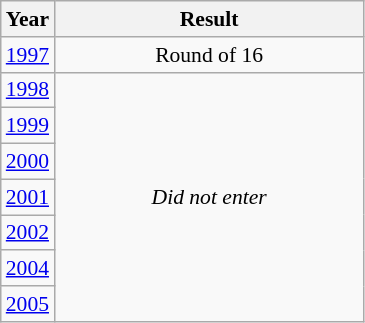<table class="wikitable" style="text-align: center; font-size:90%">
<tr>
<th>Year</th>
<th style="width:200px">Result</th>
</tr>
<tr>
<td> <a href='#'>1997</a></td>
<td>Round of 16</td>
</tr>
<tr>
<td> <a href='#'>1998</a></td>
<td rowspan="7"><em>Did not enter</em></td>
</tr>
<tr>
<td> <a href='#'>1999</a></td>
</tr>
<tr>
<td> <a href='#'>2000</a></td>
</tr>
<tr>
<td> <a href='#'>2001</a></td>
</tr>
<tr>
<td> <a href='#'>2002</a></td>
</tr>
<tr>
<td> <a href='#'>2004</a></td>
</tr>
<tr>
<td> <a href='#'>2005</a></td>
</tr>
</table>
